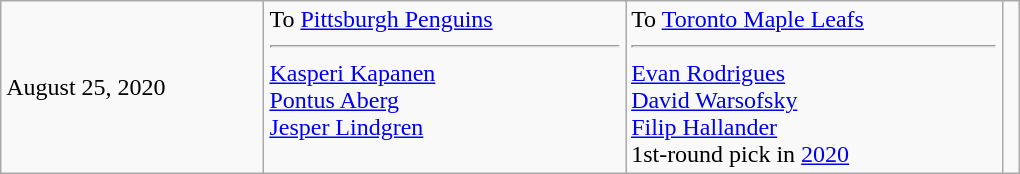<table class="wikitable" style="border:1px solid #999999; width:680px;">
<tr>
<td>August 25, 2020</td>
<td valign="top">To <a href='#'>Pittsburgh Penguins</a><hr><a href='#'>Kasperi Kapanen</a><br><a href='#'>Pontus Aberg</a><br><a href='#'>Jesper Lindgren</a></td>
<td valign="top">To <a href='#'>Toronto Maple Leafs</a><hr><a href='#'>Evan Rodrigues</a><br><a href='#'>David Warsofsky</a><br><a href='#'>Filip Hallander</a><br>1st-round pick in <a href='#'>2020</a></td>
<td></td>
</tr>
</table>
